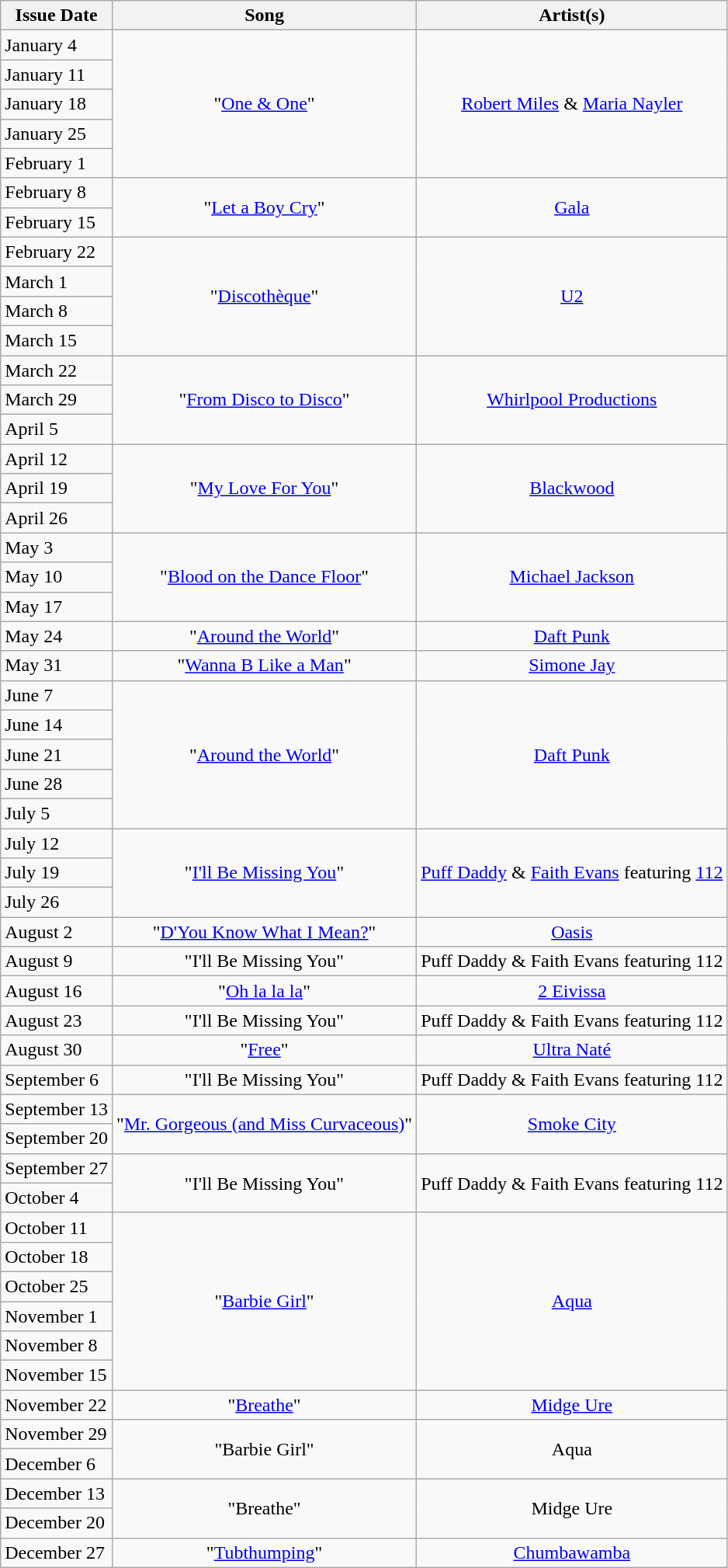<table class="wikitable">
<tr>
<th style="text-align:center;">Issue Date</th>
<th style="text-align:center;">Song</th>
<th style="text-align:center;">Artist(s)</th>
</tr>
<tr>
<td align="left">January 4</td>
<td style="text-align:center;" rowspan="5">"<a href='#'>One & One</a>"</td>
<td style="text-align:center;" rowspan="5"><a href='#'>Robert Miles</a> & <a href='#'>Maria Nayler</a></td>
</tr>
<tr>
<td>January 11</td>
</tr>
<tr>
<td>January 18</td>
</tr>
<tr>
<td>January 25</td>
</tr>
<tr>
<td>February 1</td>
</tr>
<tr>
<td align="left">February 8</td>
<td style="text-align:center;" rowspan="2">"<a href='#'>Let a Boy Cry</a>"</td>
<td style="text-align:center;" rowspan="2"><a href='#'>Gala</a></td>
</tr>
<tr>
<td>February 15</td>
</tr>
<tr>
<td align="left">February 22</td>
<td style="text-align:center;" rowspan="4">"<a href='#'>Discothèque</a>"</td>
<td style="text-align:center;" rowspan="4"><a href='#'>U2</a></td>
</tr>
<tr>
<td>March 1</td>
</tr>
<tr>
<td>March 8</td>
</tr>
<tr>
<td>March 15</td>
</tr>
<tr>
<td align="left">March 22</td>
<td style="text-align:center;" rowspan="3">"<a href='#'>From Disco to Disco</a>"</td>
<td style="text-align:center;" rowspan="3"><a href='#'>Whirlpool Productions</a></td>
</tr>
<tr>
<td>March 29</td>
</tr>
<tr>
<td>April 5</td>
</tr>
<tr>
<td align="left">April 12</td>
<td style="text-align:center;" rowspan="3">"<a href='#'>My Love For You</a>"</td>
<td style="text-align:center;" rowspan="3"><a href='#'>Blackwood</a></td>
</tr>
<tr>
<td>April 19</td>
</tr>
<tr>
<td>April 26</td>
</tr>
<tr>
<td align="left">May 3</td>
<td style="text-align:center;" rowspan="3">"<a href='#'>Blood on the Dance Floor</a>"</td>
<td style="text-align:center;" rowspan="3"><a href='#'>Michael Jackson</a></td>
</tr>
<tr>
<td>May 10</td>
</tr>
<tr>
<td>May 17</td>
</tr>
<tr>
<td align="left">May 24</td>
<td style="text-align:center;">"<a href='#'>Around the World</a>"</td>
<td style="text-align:center;"><a href='#'>Daft Punk</a></td>
</tr>
<tr>
<td align="left">May 31</td>
<td style="text-align:center;">"<a href='#'>Wanna B Like a Man</a>"</td>
<td style="text-align:center;"><a href='#'>Simone Jay</a></td>
</tr>
<tr>
<td align="left">June 7</td>
<td style="text-align:center;" rowspan="5">"<a href='#'>Around the World</a>"</td>
<td style="text-align:center;" rowspan="5"><a href='#'>Daft Punk</a></td>
</tr>
<tr>
<td>June 14</td>
</tr>
<tr>
<td>June 21</td>
</tr>
<tr>
<td>June 28</td>
</tr>
<tr>
<td>July 5</td>
</tr>
<tr>
<td align="left">July 12</td>
<td style="text-align:center;" rowspan="3">"<a href='#'>I'll Be Missing You</a>"</td>
<td style="text-align:center;" rowspan="3"><a href='#'>Puff Daddy</a> & <a href='#'>Faith Evans</a> featuring <a href='#'>112</a></td>
</tr>
<tr>
<td>July 19</td>
</tr>
<tr>
<td>July 26</td>
</tr>
<tr>
<td align="left">August 2</td>
<td style="text-align:center;">"<a href='#'>D'You Know What I Mean?</a>"</td>
<td style="text-align:center;"><a href='#'>Oasis</a></td>
</tr>
<tr>
<td align="left">August 9</td>
<td style="text-align:center;">"I'll Be Missing You"</td>
<td style="text-align:center;">Puff Daddy & Faith Evans featuring 112</td>
</tr>
<tr>
<td align="left">August 16</td>
<td style="text-align:center;">"<a href='#'>Oh la la la</a>"</td>
<td style="text-align:center;"><a href='#'>2 Eivissa</a></td>
</tr>
<tr>
<td align="left">August 23</td>
<td style="text-align:center;">"I'll Be Missing You"</td>
<td style="text-align:center;">Puff Daddy & Faith Evans featuring 112</td>
</tr>
<tr>
<td align="left">August 30</td>
<td style="text-align:center;">"<a href='#'>Free</a>"</td>
<td style="text-align:center;"><a href='#'>Ultra Naté</a></td>
</tr>
<tr>
<td align="left">September 6</td>
<td style="text-align:center;">"I'll Be Missing You"</td>
<td style="text-align:center;">Puff Daddy & Faith Evans featuring 112</td>
</tr>
<tr>
<td align="left">September 13</td>
<td style="text-align:center;" rowspan="2">"<a href='#'>Mr. Gorgeous (and Miss Curvaceous)</a>"</td>
<td style="text-align:center;" rowspan="2"><a href='#'>Smoke City</a></td>
</tr>
<tr>
<td>September 20</td>
</tr>
<tr>
<td align="left">September 27</td>
<td style="text-align:center;" rowspan="2">"I'll Be Missing You"</td>
<td style="text-align:center;" rowspan="2">Puff Daddy & Faith Evans featuring 112</td>
</tr>
<tr>
<td>October 4</td>
</tr>
<tr>
<td align="left">October 11</td>
<td style="text-align:center;" rowspan="6">"<a href='#'>Barbie Girl</a>"</td>
<td style="text-align:center;" rowspan="6"><a href='#'>Aqua</a></td>
</tr>
<tr>
<td>October 18</td>
</tr>
<tr>
<td>October 25</td>
</tr>
<tr>
<td>November 1</td>
</tr>
<tr>
<td>November 8</td>
</tr>
<tr>
<td>November 15</td>
</tr>
<tr>
<td align="left">November 22</td>
<td style="text-align:center;">"<a href='#'>Breathe</a>"</td>
<td style="text-align:center;"><a href='#'>Midge Ure</a></td>
</tr>
<tr>
<td align="left">November 29</td>
<td style="text-align:center;" rowspan="2">"Barbie Girl"</td>
<td style="text-align:center;" rowspan="2">Aqua</td>
</tr>
<tr>
<td>December 6</td>
</tr>
<tr>
<td align="left">December 13</td>
<td style="text-align:center;" rowspan="2">"Breathe"</td>
<td style="text-align:center;" rowspan="2">Midge Ure</td>
</tr>
<tr>
<td>December 20</td>
</tr>
<tr>
<td align="left">December 27</td>
<td style="text-align:center;" rowspan="2">"<a href='#'>Tubthumping</a>"</td>
<td style="text-align:center;" rowspan="2"><a href='#'>Chumbawamba</a></td>
</tr>
</table>
